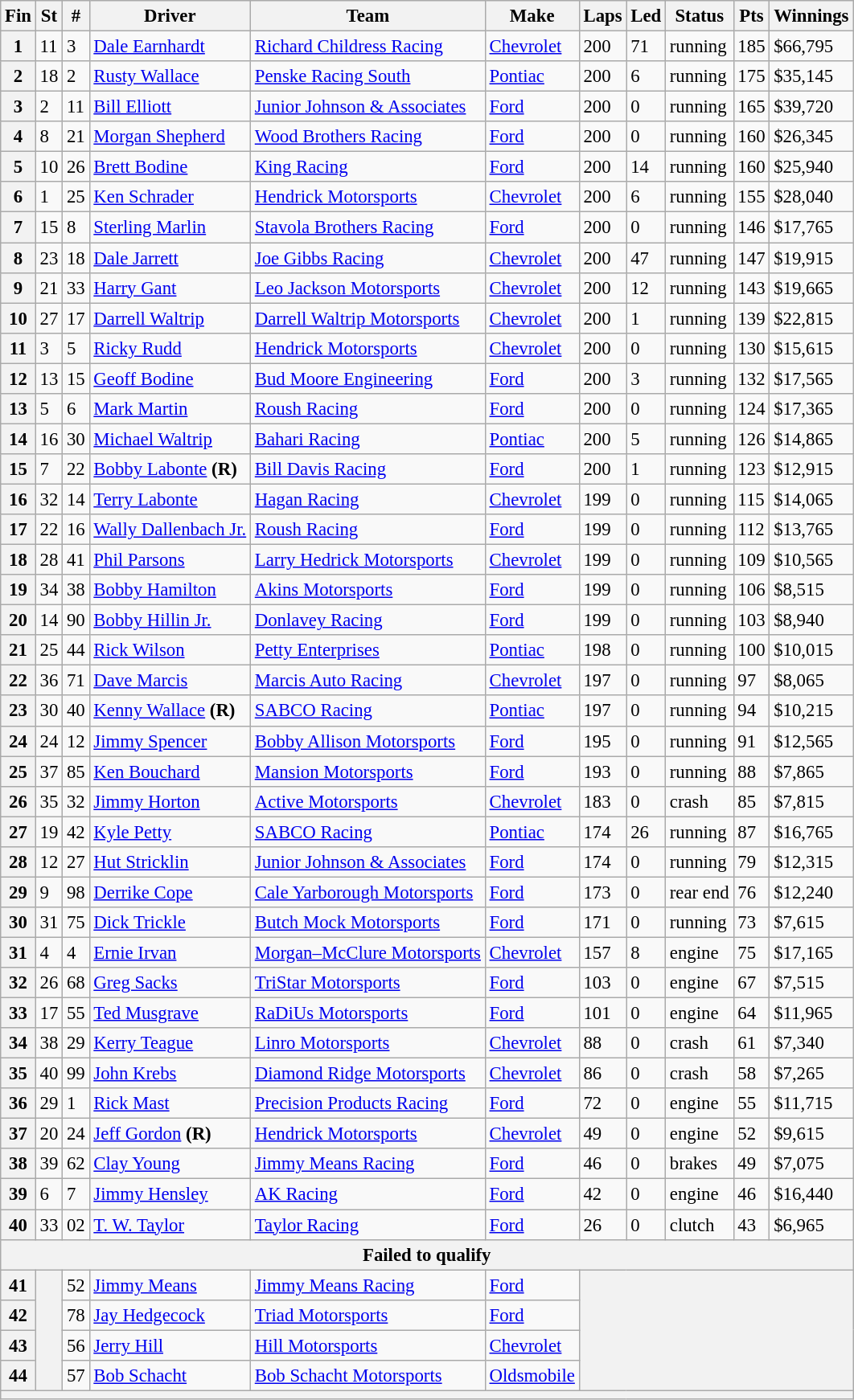<table class="wikitable" style="font-size:95%">
<tr>
<th>Fin</th>
<th>St</th>
<th>#</th>
<th>Driver</th>
<th>Team</th>
<th>Make</th>
<th>Laps</th>
<th>Led</th>
<th>Status</th>
<th>Pts</th>
<th>Winnings</th>
</tr>
<tr>
<th>1</th>
<td>11</td>
<td>3</td>
<td><a href='#'>Dale Earnhardt</a></td>
<td><a href='#'>Richard Childress Racing</a></td>
<td><a href='#'>Chevrolet</a></td>
<td>200</td>
<td>71</td>
<td>running</td>
<td>185</td>
<td>$66,795</td>
</tr>
<tr>
<th>2</th>
<td>18</td>
<td>2</td>
<td><a href='#'>Rusty Wallace</a></td>
<td><a href='#'>Penske Racing South</a></td>
<td><a href='#'>Pontiac</a></td>
<td>200</td>
<td>6</td>
<td>running</td>
<td>175</td>
<td>$35,145</td>
</tr>
<tr>
<th>3</th>
<td>2</td>
<td>11</td>
<td><a href='#'>Bill Elliott</a></td>
<td><a href='#'>Junior Johnson & Associates</a></td>
<td><a href='#'>Ford</a></td>
<td>200</td>
<td>0</td>
<td>running</td>
<td>165</td>
<td>$39,720</td>
</tr>
<tr>
<th>4</th>
<td>8</td>
<td>21</td>
<td><a href='#'>Morgan Shepherd</a></td>
<td><a href='#'>Wood Brothers Racing</a></td>
<td><a href='#'>Ford</a></td>
<td>200</td>
<td>0</td>
<td>running</td>
<td>160</td>
<td>$26,345</td>
</tr>
<tr>
<th>5</th>
<td>10</td>
<td>26</td>
<td><a href='#'>Brett Bodine</a></td>
<td><a href='#'>King Racing</a></td>
<td><a href='#'>Ford</a></td>
<td>200</td>
<td>14</td>
<td>running</td>
<td>160</td>
<td>$25,940</td>
</tr>
<tr>
<th>6</th>
<td>1</td>
<td>25</td>
<td><a href='#'>Ken Schrader</a></td>
<td><a href='#'>Hendrick Motorsports</a></td>
<td><a href='#'>Chevrolet</a></td>
<td>200</td>
<td>6</td>
<td>running</td>
<td>155</td>
<td>$28,040</td>
</tr>
<tr>
<th>7</th>
<td>15</td>
<td>8</td>
<td><a href='#'>Sterling Marlin</a></td>
<td><a href='#'>Stavola Brothers Racing</a></td>
<td><a href='#'>Ford</a></td>
<td>200</td>
<td>0</td>
<td>running</td>
<td>146</td>
<td>$17,765</td>
</tr>
<tr>
<th>8</th>
<td>23</td>
<td>18</td>
<td><a href='#'>Dale Jarrett</a></td>
<td><a href='#'>Joe Gibbs Racing</a></td>
<td><a href='#'>Chevrolet</a></td>
<td>200</td>
<td>47</td>
<td>running</td>
<td>147</td>
<td>$19,915</td>
</tr>
<tr>
<th>9</th>
<td>21</td>
<td>33</td>
<td><a href='#'>Harry Gant</a></td>
<td><a href='#'>Leo Jackson Motorsports</a></td>
<td><a href='#'>Chevrolet</a></td>
<td>200</td>
<td>12</td>
<td>running</td>
<td>143</td>
<td>$19,665</td>
</tr>
<tr>
<th>10</th>
<td>27</td>
<td>17</td>
<td><a href='#'>Darrell Waltrip</a></td>
<td><a href='#'>Darrell Waltrip Motorsports</a></td>
<td><a href='#'>Chevrolet</a></td>
<td>200</td>
<td>1</td>
<td>running</td>
<td>139</td>
<td>$22,815</td>
</tr>
<tr>
<th>11</th>
<td>3</td>
<td>5</td>
<td><a href='#'>Ricky Rudd</a></td>
<td><a href='#'>Hendrick Motorsports</a></td>
<td><a href='#'>Chevrolet</a></td>
<td>200</td>
<td>0</td>
<td>running</td>
<td>130</td>
<td>$15,615</td>
</tr>
<tr>
<th>12</th>
<td>13</td>
<td>15</td>
<td><a href='#'>Geoff Bodine</a></td>
<td><a href='#'>Bud Moore Engineering</a></td>
<td><a href='#'>Ford</a></td>
<td>200</td>
<td>3</td>
<td>running</td>
<td>132</td>
<td>$17,565</td>
</tr>
<tr>
<th>13</th>
<td>5</td>
<td>6</td>
<td><a href='#'>Mark Martin</a></td>
<td><a href='#'>Roush Racing</a></td>
<td><a href='#'>Ford</a></td>
<td>200</td>
<td>0</td>
<td>running</td>
<td>124</td>
<td>$17,365</td>
</tr>
<tr>
<th>14</th>
<td>16</td>
<td>30</td>
<td><a href='#'>Michael Waltrip</a></td>
<td><a href='#'>Bahari Racing</a></td>
<td><a href='#'>Pontiac</a></td>
<td>200</td>
<td>5</td>
<td>running</td>
<td>126</td>
<td>$14,865</td>
</tr>
<tr>
<th>15</th>
<td>7</td>
<td>22</td>
<td><a href='#'>Bobby Labonte</a> <strong>(R)</strong></td>
<td><a href='#'>Bill Davis Racing</a></td>
<td><a href='#'>Ford</a></td>
<td>200</td>
<td>1</td>
<td>running</td>
<td>123</td>
<td>$12,915</td>
</tr>
<tr>
<th>16</th>
<td>32</td>
<td>14</td>
<td><a href='#'>Terry Labonte</a></td>
<td><a href='#'>Hagan Racing</a></td>
<td><a href='#'>Chevrolet</a></td>
<td>199</td>
<td>0</td>
<td>running</td>
<td>115</td>
<td>$14,065</td>
</tr>
<tr>
<th>17</th>
<td>22</td>
<td>16</td>
<td><a href='#'>Wally Dallenbach Jr.</a></td>
<td><a href='#'>Roush Racing</a></td>
<td><a href='#'>Ford</a></td>
<td>199</td>
<td>0</td>
<td>running</td>
<td>112</td>
<td>$13,765</td>
</tr>
<tr>
<th>18</th>
<td>28</td>
<td>41</td>
<td><a href='#'>Phil Parsons</a></td>
<td><a href='#'>Larry Hedrick Motorsports</a></td>
<td><a href='#'>Chevrolet</a></td>
<td>199</td>
<td>0</td>
<td>running</td>
<td>109</td>
<td>$10,565</td>
</tr>
<tr>
<th>19</th>
<td>34</td>
<td>38</td>
<td><a href='#'>Bobby Hamilton</a></td>
<td><a href='#'>Akins Motorsports</a></td>
<td><a href='#'>Ford</a></td>
<td>199</td>
<td>0</td>
<td>running</td>
<td>106</td>
<td>$8,515</td>
</tr>
<tr>
<th>20</th>
<td>14</td>
<td>90</td>
<td><a href='#'>Bobby Hillin Jr.</a></td>
<td><a href='#'>Donlavey Racing</a></td>
<td><a href='#'>Ford</a></td>
<td>199</td>
<td>0</td>
<td>running</td>
<td>103</td>
<td>$8,940</td>
</tr>
<tr>
<th>21</th>
<td>25</td>
<td>44</td>
<td><a href='#'>Rick Wilson</a></td>
<td><a href='#'>Petty Enterprises</a></td>
<td><a href='#'>Pontiac</a></td>
<td>198</td>
<td>0</td>
<td>running</td>
<td>100</td>
<td>$10,015</td>
</tr>
<tr>
<th>22</th>
<td>36</td>
<td>71</td>
<td><a href='#'>Dave Marcis</a></td>
<td><a href='#'>Marcis Auto Racing</a></td>
<td><a href='#'>Chevrolet</a></td>
<td>197</td>
<td>0</td>
<td>running</td>
<td>97</td>
<td>$8,065</td>
</tr>
<tr>
<th>23</th>
<td>30</td>
<td>40</td>
<td><a href='#'>Kenny Wallace</a> <strong>(R)</strong></td>
<td><a href='#'>SABCO Racing</a></td>
<td><a href='#'>Pontiac</a></td>
<td>197</td>
<td>0</td>
<td>running</td>
<td>94</td>
<td>$10,215</td>
</tr>
<tr>
<th>24</th>
<td>24</td>
<td>12</td>
<td><a href='#'>Jimmy Spencer</a></td>
<td><a href='#'>Bobby Allison Motorsports</a></td>
<td><a href='#'>Ford</a></td>
<td>195</td>
<td>0</td>
<td>running</td>
<td>91</td>
<td>$12,565</td>
</tr>
<tr>
<th>25</th>
<td>37</td>
<td>85</td>
<td><a href='#'>Ken Bouchard</a></td>
<td><a href='#'>Mansion Motorsports</a></td>
<td><a href='#'>Ford</a></td>
<td>193</td>
<td>0</td>
<td>running</td>
<td>88</td>
<td>$7,865</td>
</tr>
<tr>
<th>26</th>
<td>35</td>
<td>32</td>
<td><a href='#'>Jimmy Horton</a></td>
<td><a href='#'>Active Motorsports</a></td>
<td><a href='#'>Chevrolet</a></td>
<td>183</td>
<td>0</td>
<td>crash</td>
<td>85</td>
<td>$7,815</td>
</tr>
<tr>
<th>27</th>
<td>19</td>
<td>42</td>
<td><a href='#'>Kyle Petty</a></td>
<td><a href='#'>SABCO Racing</a></td>
<td><a href='#'>Pontiac</a></td>
<td>174</td>
<td>26</td>
<td>running</td>
<td>87</td>
<td>$16,765</td>
</tr>
<tr>
<th>28</th>
<td>12</td>
<td>27</td>
<td><a href='#'>Hut Stricklin</a></td>
<td><a href='#'>Junior Johnson & Associates</a></td>
<td><a href='#'>Ford</a></td>
<td>174</td>
<td>0</td>
<td>running</td>
<td>79</td>
<td>$12,315</td>
</tr>
<tr>
<th>29</th>
<td>9</td>
<td>98</td>
<td><a href='#'>Derrike Cope</a></td>
<td><a href='#'>Cale Yarborough Motorsports</a></td>
<td><a href='#'>Ford</a></td>
<td>173</td>
<td>0</td>
<td>rear end</td>
<td>76</td>
<td>$12,240</td>
</tr>
<tr>
<th>30</th>
<td>31</td>
<td>75</td>
<td><a href='#'>Dick Trickle</a></td>
<td><a href='#'>Butch Mock Motorsports</a></td>
<td><a href='#'>Ford</a></td>
<td>171</td>
<td>0</td>
<td>running</td>
<td>73</td>
<td>$7,615</td>
</tr>
<tr>
<th>31</th>
<td>4</td>
<td>4</td>
<td><a href='#'>Ernie Irvan</a></td>
<td><a href='#'>Morgan–McClure Motorsports</a></td>
<td><a href='#'>Chevrolet</a></td>
<td>157</td>
<td>8</td>
<td>engine</td>
<td>75</td>
<td>$17,165</td>
</tr>
<tr>
<th>32</th>
<td>26</td>
<td>68</td>
<td><a href='#'>Greg Sacks</a></td>
<td><a href='#'>TriStar Motorsports</a></td>
<td><a href='#'>Ford</a></td>
<td>103</td>
<td>0</td>
<td>engine</td>
<td>67</td>
<td>$7,515</td>
</tr>
<tr>
<th>33</th>
<td>17</td>
<td>55</td>
<td><a href='#'>Ted Musgrave</a></td>
<td><a href='#'>RaDiUs Motorsports</a></td>
<td><a href='#'>Ford</a></td>
<td>101</td>
<td>0</td>
<td>engine</td>
<td>64</td>
<td>$11,965</td>
</tr>
<tr>
<th>34</th>
<td>38</td>
<td>29</td>
<td><a href='#'>Kerry Teague</a></td>
<td><a href='#'>Linro Motorsports</a></td>
<td><a href='#'>Chevrolet</a></td>
<td>88</td>
<td>0</td>
<td>crash</td>
<td>61</td>
<td>$7,340</td>
</tr>
<tr>
<th>35</th>
<td>40</td>
<td>99</td>
<td><a href='#'>John Krebs</a></td>
<td><a href='#'>Diamond Ridge Motorsports</a></td>
<td><a href='#'>Chevrolet</a></td>
<td>86</td>
<td>0</td>
<td>crash</td>
<td>58</td>
<td>$7,265</td>
</tr>
<tr>
<th>36</th>
<td>29</td>
<td>1</td>
<td><a href='#'>Rick Mast</a></td>
<td><a href='#'>Precision Products Racing</a></td>
<td><a href='#'>Ford</a></td>
<td>72</td>
<td>0</td>
<td>engine</td>
<td>55</td>
<td>$11,715</td>
</tr>
<tr>
<th>37</th>
<td>20</td>
<td>24</td>
<td><a href='#'>Jeff Gordon</a> <strong>(R)</strong></td>
<td><a href='#'>Hendrick Motorsports</a></td>
<td><a href='#'>Chevrolet</a></td>
<td>49</td>
<td>0</td>
<td>engine</td>
<td>52</td>
<td>$9,615</td>
</tr>
<tr>
<th>38</th>
<td>39</td>
<td>62</td>
<td><a href='#'>Clay Young</a></td>
<td><a href='#'>Jimmy Means Racing</a></td>
<td><a href='#'>Ford</a></td>
<td>46</td>
<td>0</td>
<td>brakes</td>
<td>49</td>
<td>$7,075</td>
</tr>
<tr>
<th>39</th>
<td>6</td>
<td>7</td>
<td><a href='#'>Jimmy Hensley</a></td>
<td><a href='#'>AK Racing</a></td>
<td><a href='#'>Ford</a></td>
<td>42</td>
<td>0</td>
<td>engine</td>
<td>46</td>
<td>$16,440</td>
</tr>
<tr>
<th>40</th>
<td>33</td>
<td>02</td>
<td><a href='#'>T. W. Taylor</a></td>
<td><a href='#'>Taylor Racing</a></td>
<td><a href='#'>Ford</a></td>
<td>26</td>
<td>0</td>
<td>clutch</td>
<td>43</td>
<td>$6,965</td>
</tr>
<tr>
<th colspan="11">Failed to qualify</th>
</tr>
<tr>
<th>41</th>
<th rowspan="4"></th>
<td>52</td>
<td><a href='#'>Jimmy Means</a></td>
<td><a href='#'>Jimmy Means Racing</a></td>
<td><a href='#'>Ford</a></td>
<th colspan="5" rowspan="4"></th>
</tr>
<tr>
<th>42</th>
<td>78</td>
<td><a href='#'>Jay Hedgecock</a></td>
<td><a href='#'>Triad Motorsports</a></td>
<td><a href='#'>Ford</a></td>
</tr>
<tr>
<th>43</th>
<td>56</td>
<td><a href='#'>Jerry Hill</a></td>
<td><a href='#'>Hill Motorsports</a></td>
<td><a href='#'>Chevrolet</a></td>
</tr>
<tr>
<th>44</th>
<td>57</td>
<td><a href='#'>Bob Schacht</a></td>
<td><a href='#'>Bob Schacht Motorsports</a></td>
<td><a href='#'>Oldsmobile</a></td>
</tr>
<tr>
<th colspan="11"></th>
</tr>
</table>
